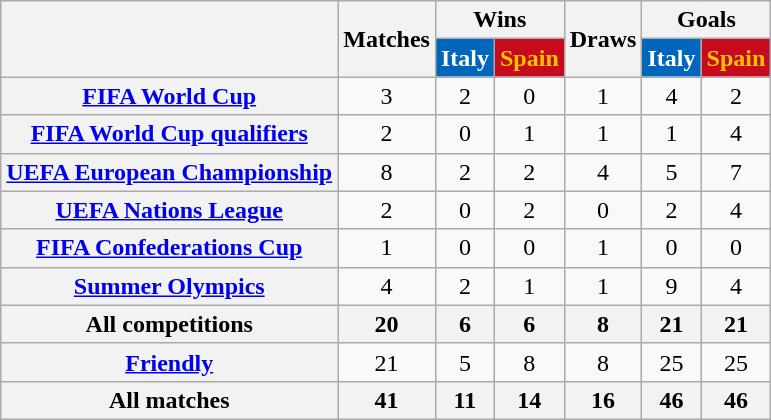<table class="wikitable sortable" style="text-align:center">
<tr>
<th rowspan="2"></th>
<th rowspan="2">Matches</th>
<th colspan="2">Wins</th>
<th rowspan="2">Draws</th>
<th colspan="2">Goals</th>
</tr>
<tr>
<th style="color:#FFFFFF; background-color:#0066BC;">Italy</th>
<th style="color:#FFC400; background-color:#C60B1E;">Spain</th>
<th style="color:#FFFFFF; background-color:#0066BC;">Italy</th>
<th style="color:#FFC400; background-color:#C60B1E;">Spain</th>
</tr>
<tr>
<th scope=row><a href='#'>FIFA World Cup</a></th>
<td>3</td>
<td>2</td>
<td>0</td>
<td>1</td>
<td>4</td>
<td>2</td>
</tr>
<tr>
<th scope=row><a href='#'>FIFA World Cup qualifiers</a></th>
<td>2</td>
<td>0</td>
<td>1</td>
<td>1</td>
<td>1</td>
<td>4</td>
</tr>
<tr>
<th scope=row><a href='#'>UEFA European Championship</a></th>
<td>8</td>
<td>2</td>
<td>2</td>
<td>4</td>
<td>5</td>
<td>7</td>
</tr>
<tr>
<th scope=row><a href='#'>UEFA Nations League</a></th>
<td>2</td>
<td>0</td>
<td>2</td>
<td>0</td>
<td>2</td>
<td>4</td>
</tr>
<tr>
<th scope=row><a href='#'>FIFA Confederations Cup</a></th>
<td>1</td>
<td>0</td>
<td>0</td>
<td>1</td>
<td>0</td>
<td>0</td>
</tr>
<tr>
<th scope=row><a href='#'>Summer Olympics</a></th>
<td>4</td>
<td>2</td>
<td>1</td>
<td>1</td>
<td>9</td>
<td>4</td>
</tr>
<tr>
<th scope=row>All competitions</th>
<th>20</th>
<th>6</th>
<th>6</th>
<th>8</th>
<th>21</th>
<th>21</th>
</tr>
<tr>
<th scope=row><a href='#'>Friendly</a></th>
<td>21</td>
<td>5</td>
<td>8</td>
<td>8</td>
<td>25</td>
<td>25</td>
</tr>
<tr>
<th scope=row>All matches</th>
<th scope=row>41</th>
<th>11</th>
<th>14</th>
<th>16</th>
<th>46</th>
<th>46</th>
</tr>
</table>
